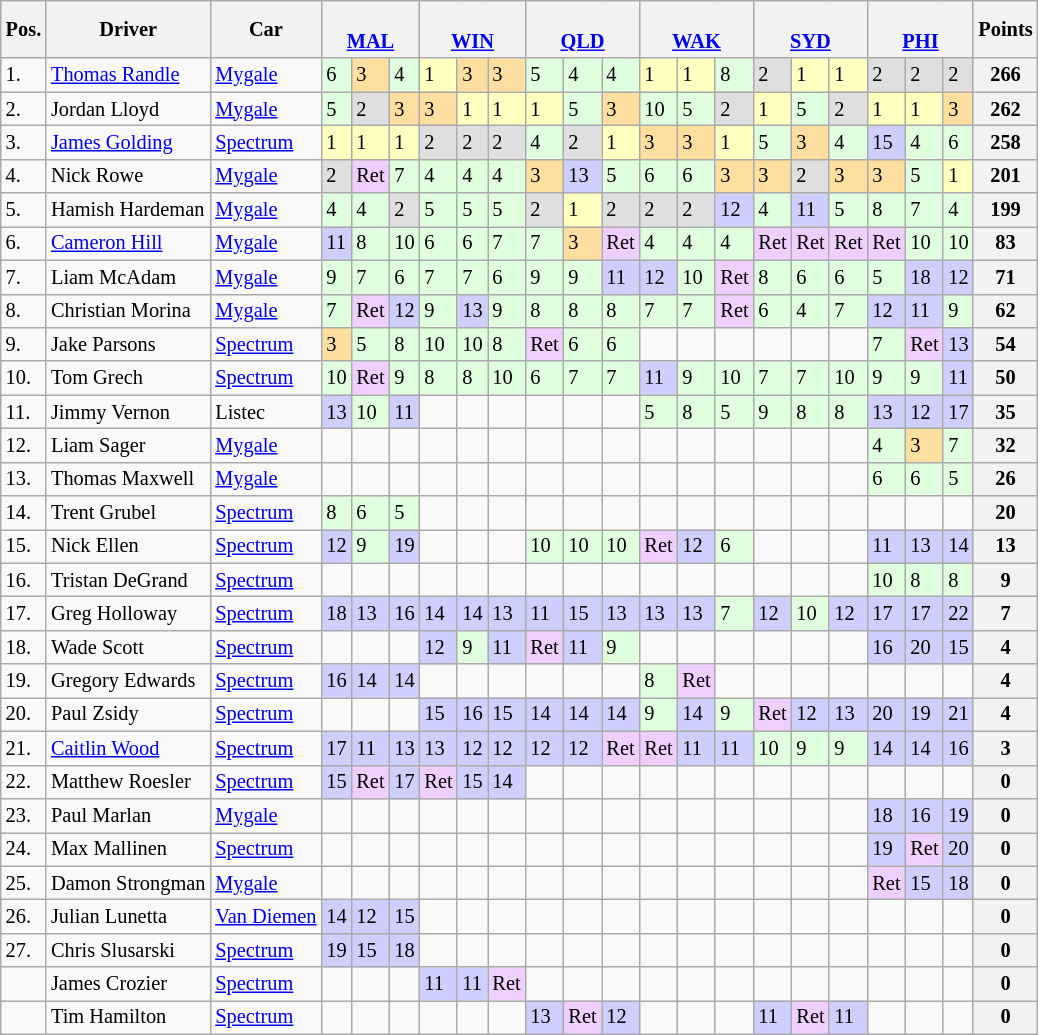<table class="wikitable" style="font-size:85%">
<tr>
<th>Pos.</th>
<th>Driver</th>
<th>Car</th>
<th colspan=3><br> <a href='#'>MAL</a></th>
<th colspan=3><br> <a href='#'>WIN</a></th>
<th colspan=3><br> <a href='#'>QLD</a></th>
<th colspan=3><br> <a href='#'>WAK</a></th>
<th colspan=3><br> <a href='#'>SYD</a></th>
<th colspan=3><br> <a href='#'>PHI</a></th>
<th>Points</th>
</tr>
<tr>
<td>1.</td>
<td><a href='#'>Thomas Randle</a></td>
<td><a href='#'>Mygale</a></td>
<td style="background:#dfffdf;">6</td>
<td style="background:#ffdf9f;">3</td>
<td style="background:#dfffdf;">4</td>
<td style="background:#ffffbf;">1</td>
<td style="background:#ffdf9f;">3</td>
<td style="background:#ffdf9f;">3</td>
<td style="background:#dfffdf;">5</td>
<td style="background:#dfffdf;">4</td>
<td style="background:#dfffdf;">4</td>
<td style="background:#ffffbf;">1</td>
<td style="background:#ffffbf;">1</td>
<td style="background:#dfffdf;">8</td>
<td style="background:#dfdfdf;">2</td>
<td style="background:#ffffbf;">1</td>
<td style="background:#ffffbf;">1</td>
<td style="background:#dfdfdf;">2</td>
<td style="background:#dfdfdf;">2</td>
<td style="background:#dfdfdf;">2</td>
<th>266</th>
</tr>
<tr>
<td>2.</td>
<td>Jordan Lloyd</td>
<td><a href='#'>Mygale</a></td>
<td style="background:#dfffdf;">5</td>
<td style="background:#dfdfdf;">2</td>
<td style="background:#ffdf9f;">3</td>
<td style="background:#ffdf9f;">3</td>
<td style="background:#ffffbf;">1</td>
<td style="background:#ffffbf;">1</td>
<td style="background:#ffffbf;">1</td>
<td style="background:#dfffdf;">5</td>
<td style="background:#ffdf9f;">3</td>
<td style="background:#dfffdf;">10</td>
<td style="background:#dfffdf;">5</td>
<td style="background:#dfdfdf;">2</td>
<td style="background:#ffffbf;">1</td>
<td style="background:#dfffdf;">5</td>
<td style="background:#dfdfdf;">2</td>
<td style="background:#ffffbf;">1</td>
<td style="background:#ffffbf;">1</td>
<td style="background:#ffdf9f;">3</td>
<th>262</th>
</tr>
<tr>
<td>3.</td>
<td><a href='#'>James Golding</a></td>
<td><a href='#'>Spectrum</a></td>
<td style="background:#ffffbf;">1</td>
<td style="background:#ffffbf;">1</td>
<td style="background:#ffffbf;">1</td>
<td style="background:#dfdfdf;">2</td>
<td style="background:#dfdfdf;">2</td>
<td style="background:#dfdfdf;">2</td>
<td style="background:#dfffdf;">4</td>
<td style="background:#dfdfdf;">2</td>
<td style="background:#ffffbf;">1</td>
<td style="background:#ffdf9f;">3</td>
<td style="background:#ffdf9f;">3</td>
<td style="background:#ffffbf;">1</td>
<td style="background:#dfffdf;">5</td>
<td style="background:#ffdf9f;">3</td>
<td style="background:#dfffdf;">4</td>
<td style="background:#cfcfff;">15</td>
<td style="background:#dfffdf;">4</td>
<td style="background:#dfffdf;">6</td>
<th>258</th>
</tr>
<tr>
<td>4.</td>
<td>Nick Rowe</td>
<td><a href='#'>Mygale</a></td>
<td style="background:#dfdfdf;">2</td>
<td style="background:#efcfff;">Ret</td>
<td style="background:#dfffdf;">7</td>
<td style="background:#dfffdf;">4</td>
<td style="background:#dfffdf;">4</td>
<td style="background:#dfffdf;">4</td>
<td style="background:#ffdf9f;">3</td>
<td style="background:#cfcfff;">13</td>
<td style="background:#dfffdf;">5</td>
<td style="background:#dfffdf;">6</td>
<td style="background:#dfffdf;">6</td>
<td style="background:#ffdf9f;">3</td>
<td style="background:#ffdf9f;">3</td>
<td style="background:#dfdfdf;">2</td>
<td style="background:#ffdf9f;">3</td>
<td style="background:#ffdf9f;">3</td>
<td style="background:#dfffdf;">5</td>
<td style="background:#ffffbf;">1</td>
<th>201</th>
</tr>
<tr>
<td>5.</td>
<td>Hamish Hardeman</td>
<td><a href='#'>Mygale</a></td>
<td style="background:#dfffdf;">4</td>
<td style="background:#dfffdf;">4</td>
<td style="background:#dfdfdf;">2</td>
<td style="background:#dfffdf;">5</td>
<td style="background:#dfffdf;">5</td>
<td style="background:#dfffdf;">5</td>
<td style="background:#dfdfdf;">2</td>
<td style="background:#ffffbf;">1</td>
<td style="background:#dfdfdf;">2</td>
<td style="background:#dfdfdf;">2</td>
<td style="background:#dfdfdf;">2</td>
<td style="background:#cfcfff;">12</td>
<td style="background:#dfffdf;">4</td>
<td style="background:#cfcfff;">11</td>
<td style="background:#dfffdf;">5</td>
<td style="background:#dfffdf;">8</td>
<td style="background:#dfffdf;">7</td>
<td style="background:#dfffdf;">4</td>
<th>199</th>
</tr>
<tr>
<td>6.</td>
<td><a href='#'>Cameron Hill</a></td>
<td><a href='#'>Mygale</a></td>
<td style="background:#cfcfff;">11</td>
<td style="background:#dfffdf;">8</td>
<td style="background:#dfffdf;">10</td>
<td style="background:#dfffdf;">6</td>
<td style="background:#dfffdf;">6</td>
<td style="background:#dfffdf;">7</td>
<td style="background:#dfffdf;">7</td>
<td style="background:#ffdf9f;">3</td>
<td style="background:#efcfff;">Ret</td>
<td style="background:#dfffdf;">4</td>
<td style="background:#dfffdf;">4</td>
<td style="background:#dfffdf;">4</td>
<td style="background:#efcfff;">Ret</td>
<td style="background:#efcfff;">Ret</td>
<td style="background:#efcfff;">Ret</td>
<td style="background:#efcfff;">Ret</td>
<td style="background:#dfffdf;">10</td>
<td style="background:#dfffdf;">10</td>
<th>83</th>
</tr>
<tr>
<td>7.</td>
<td>Liam McAdam</td>
<td><a href='#'>Mygale</a></td>
<td style="background:#dfffdf;">9</td>
<td style="background:#dfffdf;">7</td>
<td style="background:#dfffdf;">6</td>
<td style="background:#dfffdf;">7</td>
<td style="background:#dfffdf;">7</td>
<td style="background:#dfffdf;">6</td>
<td style="background:#dfffdf;">9</td>
<td style="background:#dfffdf;">9</td>
<td style="background:#cfcfff;">11</td>
<td style="background:#cfcfff;">12</td>
<td style="background:#dfffdf;">10</td>
<td style="background:#efcfff;">Ret</td>
<td style="background:#dfffdf;">8</td>
<td style="background:#dfffdf;">6</td>
<td style="background:#dfffdf;">6</td>
<td style="background:#dfffdf;">5</td>
<td style="background:#cfcfff;">18</td>
<td style="background:#cfcfff;">12</td>
<th>71</th>
</tr>
<tr>
<td>8.</td>
<td>Christian Morina</td>
<td><a href='#'>Mygale</a></td>
<td style="background:#dfffdf;">7</td>
<td style="background:#efcfff;">Ret</td>
<td style="background:#cfcfff;">12</td>
<td style="background:#dfffdf;">9</td>
<td style="background:#cfcfff;">13</td>
<td style="background:#dfffdf;">9</td>
<td style="background:#dfffdf;">8</td>
<td style="background:#dfffdf;">8</td>
<td style="background:#dfffdf;">8</td>
<td style="background:#dfffdf;">7</td>
<td style="background:#dfffdf;">7</td>
<td style="background:#efcfff;">Ret</td>
<td style="background:#dfffdf;">6</td>
<td style="background:#dfffdf;">4</td>
<td style="background:#dfffdf;">7</td>
<td style="background:#cfcfff;">12</td>
<td style="background:#cfcfff;">11</td>
<td style="background:#dfffdf;">9</td>
<th>62</th>
</tr>
<tr>
<td>9.</td>
<td>Jake Parsons</td>
<td><a href='#'>Spectrum</a></td>
<td style="background:#ffdf9f;">3</td>
<td style="background:#dfffdf;">5</td>
<td style="background:#dfffdf;">8</td>
<td style="background:#dfffdf;">10</td>
<td style="background:#dfffdf;">10</td>
<td style="background:#dfffdf;">8</td>
<td style="background:#efcfff;">Ret</td>
<td style="background:#dfffdf;">6</td>
<td style="background:#dfffdf;">6</td>
<td></td>
<td></td>
<td></td>
<td></td>
<td></td>
<td></td>
<td style="background:#dfffdf;">7</td>
<td style="background:#efcfff;">Ret</td>
<td style="background:#cfcfff;">13</td>
<th>54</th>
</tr>
<tr>
<td>10.</td>
<td>Tom Grech</td>
<td><a href='#'>Spectrum</a></td>
<td style="background:#dfffdf;">10</td>
<td style="background:#efcfff;">Ret</td>
<td style="background:#dfffdf;">9</td>
<td style="background:#dfffdf;">8</td>
<td style="background:#dfffdf;">8</td>
<td style="background:#dfffdf;">10</td>
<td style="background:#dfffdf;">6</td>
<td style="background:#dfffdf;">7</td>
<td style="background:#dfffdf;">7</td>
<td style="background:#cfcfff;">11</td>
<td style="background:#dfffdf;">9</td>
<td style="background:#dfffdf;">10</td>
<td style="background:#dfffdf;">7</td>
<td style="background:#dfffdf;">7</td>
<td style="background:#dfffdf;">10</td>
<td style="background:#dfffdf;">9</td>
<td style="background:#dfffdf;">9</td>
<td style="background:#cfcfff;">11</td>
<th>50</th>
</tr>
<tr>
<td>11.</td>
<td>Jimmy Vernon</td>
<td>Listec</td>
<td style="background:#cfcfff;">13</td>
<td style="background:#dfffdf;">10</td>
<td style="background:#cfcfff;">11</td>
<td></td>
<td></td>
<td></td>
<td></td>
<td></td>
<td></td>
<td style="background:#dfffdf;">5</td>
<td style="background:#dfffdf;">8</td>
<td style="background:#dfffdf;">5</td>
<td style="background:#dfffdf;">9</td>
<td style="background:#dfffdf;">8</td>
<td style="background:#dfffdf;">8</td>
<td style="background:#cfcfff;">13</td>
<td style="background:#cfcfff;">12</td>
<td style="background:#cfcfff;">17</td>
<th>35</th>
</tr>
<tr>
<td>12.</td>
<td>Liam Sager</td>
<td><a href='#'>Mygale</a></td>
<td></td>
<td></td>
<td></td>
<td></td>
<td></td>
<td></td>
<td></td>
<td></td>
<td></td>
<td></td>
<td></td>
<td></td>
<td></td>
<td></td>
<td></td>
<td style="background:#dfffdf;">4</td>
<td style="background:#ffdf9f;">3</td>
<td style="background:#dfffdf;">7</td>
<th>32</th>
</tr>
<tr>
<td>13.</td>
<td>Thomas Maxwell</td>
<td><a href='#'>Mygale</a></td>
<td></td>
<td></td>
<td></td>
<td></td>
<td></td>
<td></td>
<td></td>
<td></td>
<td></td>
<td></td>
<td></td>
<td></td>
<td></td>
<td></td>
<td></td>
<td style="background:#dfffdf;">6</td>
<td style="background:#dfffdf;">6</td>
<td style="background:#dfffdf;">5</td>
<th>26</th>
</tr>
<tr>
<td>14.</td>
<td>Trent Grubel</td>
<td><a href='#'>Spectrum</a></td>
<td style="background:#dfffdf;">8</td>
<td style="background:#dfffdf;">6</td>
<td style="background:#dfffdf;">5</td>
<td></td>
<td></td>
<td></td>
<td></td>
<td></td>
<td></td>
<td></td>
<td></td>
<td></td>
<td></td>
<td></td>
<td></td>
<td></td>
<td></td>
<td></td>
<th>20</th>
</tr>
<tr>
<td>15.</td>
<td>Nick Ellen</td>
<td><a href='#'>Spectrum</a></td>
<td style="background:#cfcfff;">12</td>
<td style="background:#dfffdf;">9</td>
<td style="background:#cfcfff;">19</td>
<td></td>
<td></td>
<td></td>
<td style="background:#dfffdf;">10</td>
<td style="background:#dfffdf;">10</td>
<td style="background:#dfffdf;">10</td>
<td style="background:#efcfff;">Ret</td>
<td style="background:#cfcfff;">12</td>
<td style="background:#dfffdf;">6</td>
<td></td>
<td></td>
<td></td>
<td style="background:#cfcfff;">11</td>
<td style="background:#cfcfff;">13</td>
<td style="background:#cfcfff;">14</td>
<th>13</th>
</tr>
<tr>
<td>16.</td>
<td>Tristan DeGrand</td>
<td><a href='#'>Spectrum</a></td>
<td></td>
<td></td>
<td></td>
<td></td>
<td></td>
<td></td>
<td></td>
<td></td>
<td></td>
<td></td>
<td></td>
<td></td>
<td></td>
<td></td>
<td></td>
<td style="background:#dfffdf;">10</td>
<td style="background:#dfffdf;">8</td>
<td style="background:#dfffdf;">8</td>
<th>9</th>
</tr>
<tr>
<td>17.</td>
<td>Greg Holloway</td>
<td><a href='#'>Spectrum</a></td>
<td style="background:#cfcfff;">18</td>
<td style="background:#cfcfff;">13</td>
<td style="background:#cfcfff;">16</td>
<td style="background:#cfcfff;">14</td>
<td style="background:#cfcfff;">14</td>
<td style="background:#cfcfff;">13</td>
<td style="background:#cfcfff;">11</td>
<td style="background:#cfcfff;">15</td>
<td style="background:#cfcfff;">13</td>
<td style="background:#cfcfff;">13</td>
<td style="background:#cfcfff;">13</td>
<td style="background:#dfffdf;">7</td>
<td style="background:#cfcfff;">12</td>
<td style="background:#dfffdf;">10</td>
<td style="background:#cfcfff;">12</td>
<td style="background:#cfcfff;">17</td>
<td style="background:#cfcfff;">17</td>
<td style="background:#cfcfff;">22</td>
<th>7</th>
</tr>
<tr>
<td>18.</td>
<td>Wade Scott</td>
<td><a href='#'>Spectrum</a></td>
<td></td>
<td></td>
<td></td>
<td style="background:#cfcfff;">12</td>
<td style="background:#dfffdf;">9</td>
<td style="background:#cfcfff;">11</td>
<td style="background:#efcfff;">Ret</td>
<td style="background:#cfcfff;">11</td>
<td style="background:#dfffdf;">9</td>
<td></td>
<td></td>
<td></td>
<td></td>
<td></td>
<td></td>
<td style="background:#cfcfff;">16</td>
<td style="background:#cfcfff;">20</td>
<td style="background:#cfcfff;">15</td>
<th>4</th>
</tr>
<tr>
<td>19.</td>
<td>Gregory Edwards</td>
<td><a href='#'>Spectrum</a></td>
<td style="background:#cfcfff;">16</td>
<td style="background:#cfcfff;">14</td>
<td style="background:#cfcfff;">14</td>
<td></td>
<td></td>
<td></td>
<td></td>
<td></td>
<td></td>
<td style="background:#dfffdf;">8</td>
<td style="background:#efcfff;">Ret</td>
<td></td>
<td></td>
<td></td>
<td></td>
<td></td>
<td></td>
<td></td>
<th>4</th>
</tr>
<tr>
<td>20.</td>
<td>Paul Zsidy</td>
<td><a href='#'>Spectrum</a></td>
<td></td>
<td></td>
<td></td>
<td style="background:#cfcfff;">15</td>
<td style="background:#cfcfff;">16</td>
<td style="background:#cfcfff;">15</td>
<td style="background:#cfcfff;">14</td>
<td style="background:#cfcfff;">14</td>
<td style="background:#cfcfff;">14</td>
<td style="background:#dfffdf;">9</td>
<td style="background:#cfcfff;">14</td>
<td style="background:#dfffdf;">9</td>
<td style="background:#efcfff;">Ret</td>
<td style="background:#cfcfff;">12</td>
<td style="background:#cfcfff;">13</td>
<td style="background:#cfcfff;">20</td>
<td style="background:#cfcfff;">19</td>
<td style="background:#cfcfff;">21</td>
<th>4</th>
</tr>
<tr>
<td>21.</td>
<td><a href='#'>Caitlin Wood</a></td>
<td><a href='#'>Spectrum</a></td>
<td style="background:#cfcfff;">17</td>
<td style="background:#cfcfff;">11</td>
<td style="background:#cfcfff;">13</td>
<td style="background:#cfcfff;">13</td>
<td style="background:#cfcfff;">12</td>
<td style="background:#cfcfff;">12</td>
<td style="background:#cfcfff;">12</td>
<td style="background:#cfcfff;">12</td>
<td style="background:#efcfff;">Ret</td>
<td style="background:#efcfff;">Ret</td>
<td style="background:#cfcfff;">11</td>
<td style="background:#cfcfff;">11</td>
<td style="background:#dfffdf;">10</td>
<td style="background:#dfffdf;">9</td>
<td style="background:#dfffdf;">9</td>
<td style="background:#cfcfff;">14</td>
<td style="background:#cfcfff;">14</td>
<td style="background:#cfcfff;">16</td>
<th>3</th>
</tr>
<tr>
<td>22.</td>
<td>Matthew Roesler</td>
<td><a href='#'>Spectrum</a></td>
<td style="background:#cfcfff;">15</td>
<td style="background:#efcfff;">Ret</td>
<td style="background:#cfcfff;">17</td>
<td style="background:#efcfff;">Ret</td>
<td style="background:#cfcfff;">15</td>
<td style="background:#cfcfff;">14</td>
<td></td>
<td></td>
<td></td>
<td></td>
<td></td>
<td></td>
<td></td>
<td></td>
<td></td>
<td></td>
<td></td>
<td></td>
<th>0</th>
</tr>
<tr>
<td>23.</td>
<td>Paul Marlan</td>
<td><a href='#'>Mygale</a></td>
<td></td>
<td></td>
<td></td>
<td></td>
<td></td>
<td></td>
<td></td>
<td></td>
<td></td>
<td></td>
<td></td>
<td></td>
<td></td>
<td></td>
<td></td>
<td style="background:#cfcfff;">18</td>
<td style="background:#cfcfff;">16</td>
<td style="background:#cfcfff;">19</td>
<th>0</th>
</tr>
<tr>
<td>24.</td>
<td>Max Mallinen</td>
<td><a href='#'>Spectrum</a></td>
<td></td>
<td></td>
<td></td>
<td></td>
<td></td>
<td></td>
<td></td>
<td></td>
<td></td>
<td></td>
<td></td>
<td></td>
<td></td>
<td></td>
<td></td>
<td style="background:#cfcfff;">19</td>
<td style="background:#efcfff;">Ret</td>
<td style="background:#cfcfff;">20</td>
<th>0</th>
</tr>
<tr>
<td>25.</td>
<td>Damon Strongman</td>
<td><a href='#'>Mygale</a></td>
<td></td>
<td></td>
<td></td>
<td></td>
<td></td>
<td></td>
<td></td>
<td></td>
<td></td>
<td></td>
<td></td>
<td></td>
<td></td>
<td></td>
<td></td>
<td style="background:#efcfff;">Ret</td>
<td style="background:#cfcfff;">15</td>
<td style="background:#cfcfff;">18</td>
<th>0</th>
</tr>
<tr>
<td>26.</td>
<td>Julian Lunetta</td>
<td><a href='#'>Van Diemen</a></td>
<td style="background:#cfcfff;">14</td>
<td style="background:#cfcfff;">12</td>
<td style="background:#cfcfff;">15</td>
<td></td>
<td></td>
<td></td>
<td></td>
<td></td>
<td></td>
<td></td>
<td></td>
<td></td>
<td></td>
<td></td>
<td></td>
<td></td>
<td></td>
<td></td>
<th>0</th>
</tr>
<tr>
<td>27.</td>
<td>Chris Slusarski</td>
<td><a href='#'>Spectrum</a></td>
<td style="background:#cfcfff;">19</td>
<td style="background:#cfcfff;">15</td>
<td style="background:#cfcfff;">18</td>
<td></td>
<td></td>
<td></td>
<td></td>
<td></td>
<td></td>
<td></td>
<td></td>
<td></td>
<td></td>
<td></td>
<td></td>
<td></td>
<td></td>
<td></td>
<th>0</th>
</tr>
<tr>
<td></td>
<td>James Crozier</td>
<td><a href='#'>Spectrum</a></td>
<td></td>
<td></td>
<td></td>
<td style="background:#cfcfff;">11</td>
<td style="background:#cfcfff;">11</td>
<td style="background:#efcfff;">Ret</td>
<td></td>
<td></td>
<td></td>
<td></td>
<td></td>
<td></td>
<td></td>
<td></td>
<td></td>
<td></td>
<td></td>
<td></td>
<th>0</th>
</tr>
<tr>
<td></td>
<td>Tim Hamilton</td>
<td><a href='#'>Spectrum</a></td>
<td></td>
<td></td>
<td></td>
<td></td>
<td></td>
<td></td>
<td style="background:#cfcfff;">13</td>
<td style="background:#efcfff;">Ret</td>
<td style="background:#cfcfff;">12</td>
<td></td>
<td></td>
<td></td>
<td style="background:#cfcfff;">11</td>
<td style="background:#efcfff;">Ret</td>
<td style="background:#cfcfff;">11</td>
<td></td>
<td></td>
<td></td>
<th>0</th>
</tr>
</table>
